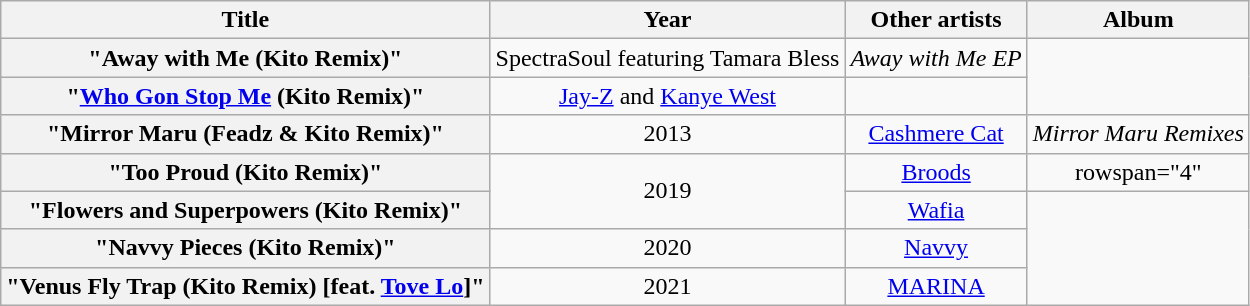<table class="wikitable sortable plainrowheaders" style="text-align: center;">
<tr>
<th scope="col">Title</th>
<th scope="col">Year</th>
<th scope="col">Other artists</th>
<th scope="col">Album</th>
</tr>
<tr>
<th scope="row">"Away with Me (Kito Remix)"</th>
<td>SpectraSoul featuring Tamara Bless</td>
<td><em>Away with Me EP</em></td>
</tr>
<tr>
<th scope="row">"<a href='#'>Who Gon Stop Me</a> (Kito Remix)"</th>
<td><a href='#'>Jay-Z</a> and <a href='#'>Kanye West</a></td>
<td></td>
</tr>
<tr>
<th scope="row">"Mirror Maru (Feadz & Kito Remix)"</th>
<td>2013</td>
<td><a href='#'>Cashmere Cat</a></td>
<td><em>Mirror Maru Remixes</em></td>
</tr>
<tr>
<th scope="row">"Too Proud (Kito Remix)"</th>
<td rowspan="2">2019</td>
<td><a href='#'>Broods</a></td>
<td>rowspan="4" </td>
</tr>
<tr>
<th scope="row">"Flowers and Superpowers (Kito Remix)"</th>
<td><a href='#'>Wafia</a></td>
</tr>
<tr>
<th scope="row">"Navvy Pieces (Kito Remix)"</th>
<td rowspan="1">2020</td>
<td><a href='#'>Navvy</a></td>
</tr>
<tr>
<th scope="row">"Venus Fly Trap (Kito Remix) [feat. <a href='#'>Tove Lo</a>]"</th>
<td rowspan="1">2021</td>
<td><a href='#'>MARINA</a></td>
</tr>
</table>
